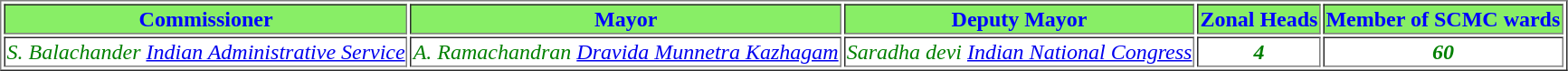<table border="1">
<tr style="color:blue; background-color:#88EE66;">
<th>Commissioner</th>
<th>Mayor</th>
<th>Deputy Mayor</th>
<th>Zonal Heads</th>
<th>Member of SCMC wards</th>
</tr>
<tr style="font-style:italic; color:green;">
<td align="center">S. Balachander <a href='#'>Indian Administrative Service</a></td>
<td align="center">A. Ramachandran <a href='#'>Dravida Munnetra Kazhagam</a></td>
<td align="center">Saradha devi <a href='#'>Indian National Congress</a></td>
<td align="center"><strong>4</strong></td>
<td align="center"><strong>60</strong></td>
</tr>
</table>
